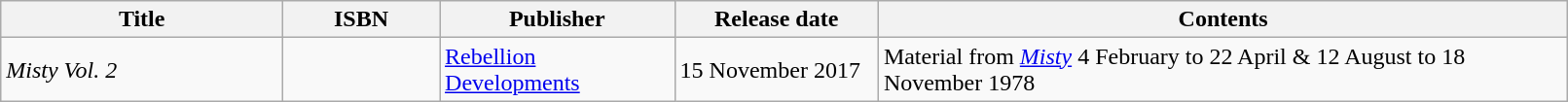<table class="wikitable" width="85%">
<tr>
<th width=18%>Title</th>
<th width=10%>ISBN</th>
<th width=15%>Publisher</th>
<th width=13%>Release date</th>
<th width=44%>Contents</th>
</tr>
<tr>
<td><em>Misty Vol. 2</em></td>
<td></td>
<td><a href='#'>Rebellion Developments</a></td>
<td>15 November 2017</td>
<td>Material from <em><a href='#'>Misty</a></em> 4 February to 22 April & 12 August to 18 November 1978</td>
</tr>
</table>
